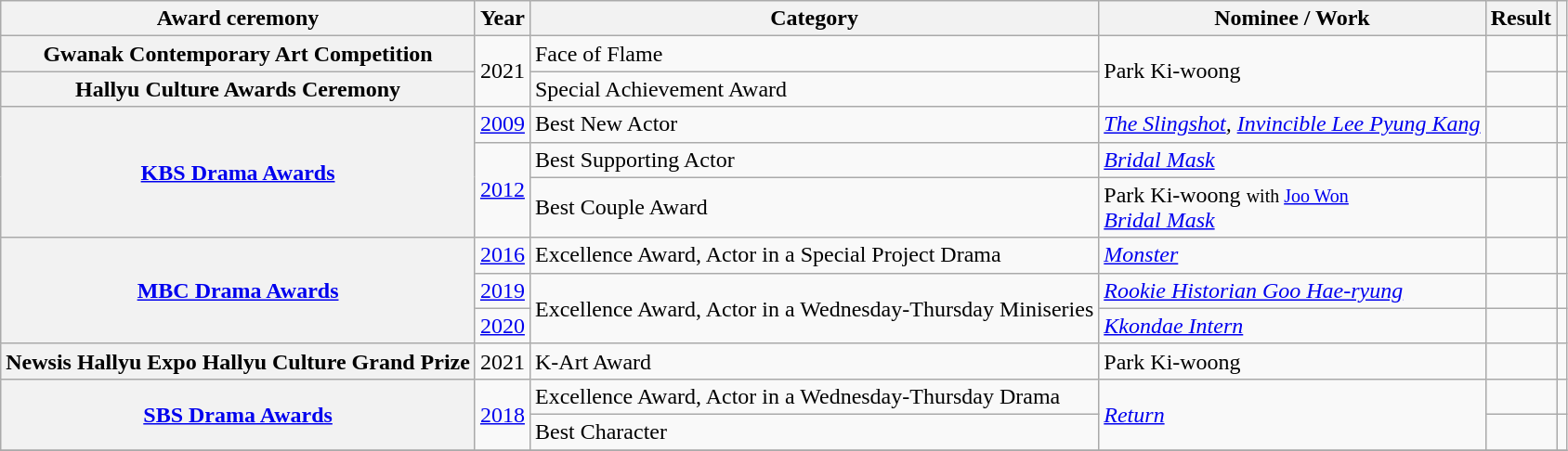<table class="wikitable plainrowheaders sortable">
<tr>
<th scope="col">Award ceremony</th>
<th scope="col">Year</th>
<th scope="col">Category</th>
<th scope="col">Nominee / Work</th>
<th scope="col">Result</th>
<th scope="col" class="unsortable"></th>
</tr>
<tr>
<th scope="row">Gwanak Contemporary Art Competition</th>
<td style="text-align:center"  rowspan="2">2021</td>
<td>Face of Flame</td>
<td rowspan="2">Park Ki-woong</td>
<td></td>
<td style="text-align:center"></td>
</tr>
<tr>
<th scope="row">Hallyu Culture Awards Ceremony</th>
<td>Special Achievement Award</td>
<td></td>
<td style="text-align:center"></td>
</tr>
<tr>
<th scope="row"  rowspan="3"><a href='#'>KBS Drama Awards</a></th>
<td style="text-align:center"><a href='#'>2009</a></td>
<td>Best New Actor</td>
<td rowspan="1"><em><a href='#'>The Slingshot</a>, <a href='#'>Invincible Lee Pyung Kang</a></em></td>
<td></td>
<td></td>
</tr>
<tr>
<td style="text-align:center" rowspan=2><a href='#'>2012</a></td>
<td>Best Supporting Actor</td>
<td rowspan=1><em><a href='#'>Bridal Mask</a></em></td>
<td></td>
<td></td>
</tr>
<tr>
<td>Best Couple Award</td>
<td>Park Ki-woong <small>with <a href='#'>Joo Won</a></small><br><em><a href='#'>Bridal Mask</a></em></td>
<td></td>
<td></td>
</tr>
<tr>
<th scope="row"  rowspan="3"><a href='#'>MBC Drama Awards</a></th>
<td style="text-align:center"><a href='#'>2016</a></td>
<td>Excellence Award, Actor in a Special Project Drama</td>
<td><em><a href='#'>Monster</a></em></td>
<td></td>
<td></td>
</tr>
<tr>
<td style="text-align:center"><a href='#'>2019</a></td>
<td rowspan="2">Excellence Award, Actor in a Wednesday-Thursday Miniseries</td>
<td><em><a href='#'>Rookie Historian Goo Hae-ryung</a></em></td>
<td></td>
<td></td>
</tr>
<tr>
<td style="text-align:center"><a href='#'>2020</a></td>
<td><em><a href='#'>Kkondae Intern</a></em></td>
<td></td>
<td></td>
</tr>
<tr>
<th scope="row">Newsis Hallyu Expo Hallyu Culture Grand Prize</th>
<td style="text-align:center">2021</td>
<td>K-Art Award</td>
<td>Park Ki-woong</td>
<td></td>
<td style="text-align:center"></td>
</tr>
<tr>
<th scope="row"  rowspan="2"><a href='#'>SBS Drama Awards</a></th>
<td style="text-align:center" rowspan=2><a href='#'>2018</a></td>
<td>Excellence Award, Actor in a Wednesday-Thursday Drama</td>
<td rowspan=2><em><a href='#'>Return</a></em></td>
<td></td>
<td style="text-align:center"></td>
</tr>
<tr>
<td>Best Character</td>
<td></td>
<td style="text-align:center"></td>
</tr>
<tr>
</tr>
</table>
